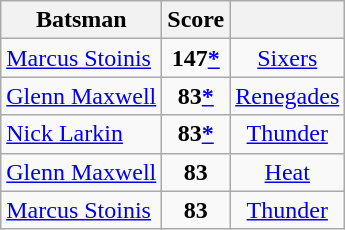<table class="wikitable sortable" style="text-align:center">
<tr>
<th>Batsman</th>
<th>Score</th>
<th></th>
</tr>
<tr |>
<td style="text-align:left"> <a href='#'>Marcus Stoinis</a></td>
<td><strong>147<a href='#'>*</a></strong></td>
<td><a href='#'>Sixers</a></td>
</tr>
<tr>
<td style="text-align:left"> <a href='#'>Glenn Maxwell</a></td>
<td><strong>83<a href='#'>*</a></strong></td>
<td><a href='#'>Renegades</a></td>
</tr>
<tr>
<td style="text-align:left"> <a href='#'>Nick Larkin</a></td>
<td><strong>83<a href='#'>*</a></strong></td>
<td><a href='#'>Thunder</a></td>
</tr>
<tr>
<td style="text-align:left"> <a href='#'>Glenn Maxwell</a></td>
<td><strong>83</strong></td>
<td><a href='#'>Heat</a></td>
</tr>
<tr>
<td style="text-align:left"> <a href='#'>Marcus Stoinis</a></td>
<td><strong>83</strong></td>
<td><a href='#'>Thunder</a></td>
</tr>
</table>
